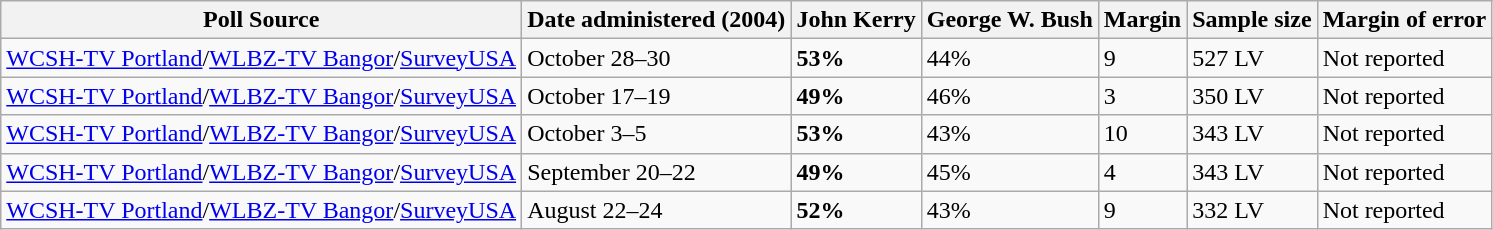<table class="wikitable">
<tr>
<th>Poll Source</th>
<th>Date administered (2004)</th>
<th>John Kerry</th>
<th>George W. Bush</th>
<th>Margin</th>
<th>Sample size</th>
<th>Margin of error</th>
</tr>
<tr>
<td><a href='#'>WCSH-TV Portland</a>/<a href='#'>WLBZ-TV Bangor</a>/<a href='#'>SurveyUSA</a></td>
<td>October 28–30</td>
<td><strong>53%</strong></td>
<td>44%</td>
<td>9</td>
<td>527 LV</td>
<td>Not reported</td>
</tr>
<tr>
<td><a href='#'>WCSH-TV Portland</a>/<a href='#'>WLBZ-TV Bangor</a>/<a href='#'>SurveyUSA</a></td>
<td>October 17–19</td>
<td><strong>49%</strong></td>
<td>46%</td>
<td>3</td>
<td>350 LV</td>
<td>Not reported</td>
</tr>
<tr>
<td><a href='#'>WCSH-TV Portland</a>/<a href='#'>WLBZ-TV Bangor</a>/<a href='#'>SurveyUSA</a></td>
<td>October 3–5</td>
<td><strong>53%</strong></td>
<td>43%</td>
<td>10</td>
<td>343 LV</td>
<td>Not reported</td>
</tr>
<tr>
<td><a href='#'>WCSH-TV Portland</a>/<a href='#'>WLBZ-TV Bangor</a>/<a href='#'>SurveyUSA</a></td>
<td>September 20–22</td>
<td><strong>49%</strong></td>
<td>45%</td>
<td>4</td>
<td>343 LV</td>
<td>Not reported</td>
</tr>
<tr>
<td><a href='#'>WCSH-TV Portland</a>/<a href='#'>WLBZ-TV Bangor</a>/<a href='#'>SurveyUSA</a></td>
<td>August 22–24</td>
<td><strong>52%</strong></td>
<td>43%</td>
<td>9</td>
<td>332 LV</td>
<td>Not reported</td>
</tr>
</table>
